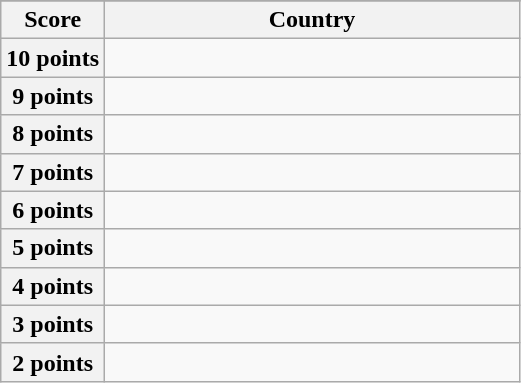<table class="wikitable">
<tr>
</tr>
<tr>
<th scope="col" width="20%">Score</th>
<th scope="col">Country</th>
</tr>
<tr>
<th scope="row">10 points</th>
<td></td>
</tr>
<tr>
<th scope="row">9 points</th>
<td></td>
</tr>
<tr>
<th scope="row">8 points</th>
<td></td>
</tr>
<tr>
<th scope="row">7 points</th>
<td></td>
</tr>
<tr>
<th scope="row">6 points</th>
<td></td>
</tr>
<tr>
<th scope="row">5 points</th>
<td></td>
</tr>
<tr>
<th scope="row">4 points</th>
<td></td>
</tr>
<tr>
<th scope="row">3 points</th>
<td></td>
</tr>
<tr>
<th scope="row">2 points</th>
<td></td>
</tr>
</table>
